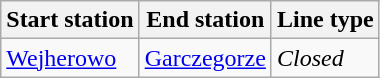<table class="wikitable">
<tr>
<th>Start station</th>
<th>End station</th>
<th>Line type</th>
</tr>
<tr>
<td><a href='#'>Wejherowo</a></td>
<td><a href='#'>Garczegorze</a></td>
<td><em>Closed</em></td>
</tr>
</table>
